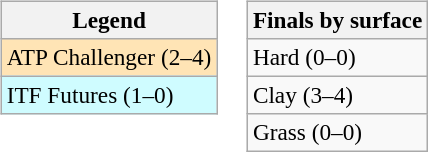<table>
<tr valign=top>
<td><br><table class=wikitable style=font-size:97%>
<tr>
<th>Legend</th>
</tr>
<tr bgcolor=moccasin>
<td>ATP Challenger (2–4)</td>
</tr>
<tr bgcolor=cffcff>
<td>ITF Futures (1–0)</td>
</tr>
</table>
</td>
<td><br><table class=wikitable style=font-size:97%>
<tr>
<th>Finals by surface</th>
</tr>
<tr>
<td>Hard (0–0)</td>
</tr>
<tr>
<td>Clay (3–4)</td>
</tr>
<tr>
<td>Grass (0–0)</td>
</tr>
</table>
</td>
</tr>
</table>
